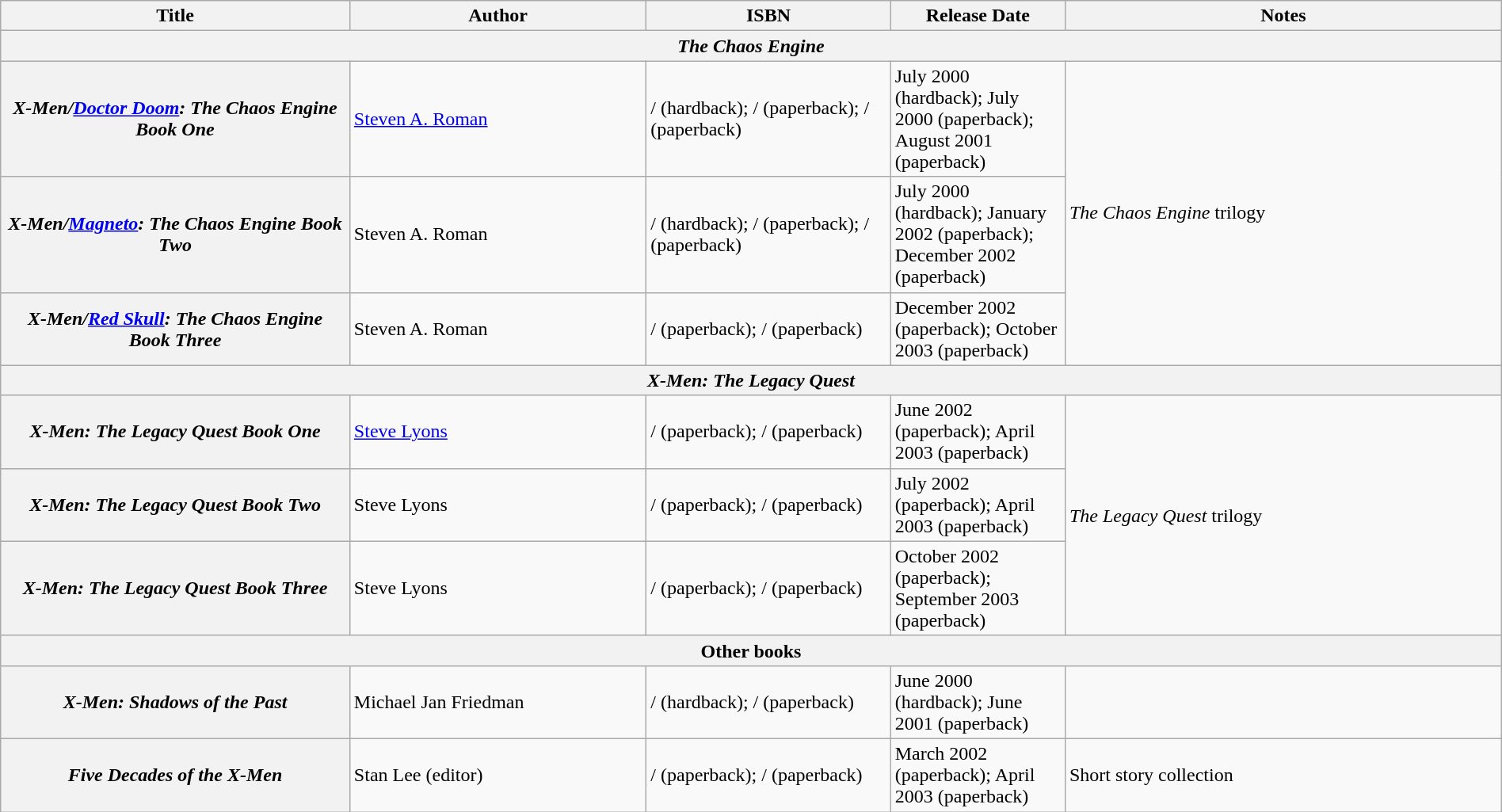<table class="wikitable" width="100%">
<tr>
<th width="20%">Title</th>
<th width="17%">Author</th>
<th width="14%">ISBN</th>
<th width="10%">Release Date</th>
<th width="25%">Notes</th>
</tr>
<tr>
<th colspan="5"><em>The Chaos Engine</em></th>
</tr>
<tr>
<th><em>X-Men/<a href='#'>Doctor Doom</a>: The Chaos Engine Book One</em></th>
<td><a href='#'>Steven A. Roman</a></td>
<td> /  (hardback);  /  (paperback);  /  (paperback)</td>
<td>July 2000 (hardback); July 2000 (paperback); August 2001 (paperback)</td>
<td rowspan="3"><em>The Chaos Engine</em> trilogy</td>
</tr>
<tr>
<th><em>X-Men/<a href='#'>Magneto</a>: The Chaos Engine Book Two</em></th>
<td>Steven A. Roman</td>
<td> /  (hardback);  /  (paperback);  /  (paperback)</td>
<td>July 2000 (hardback); January 2002 (paperback); December 2002 (paperback)</td>
</tr>
<tr>
<th><em>X-Men/<a href='#'>Red Skull</a>: The Chaos Engine Book Three</em></th>
<td>Steven A. Roman</td>
<td> /  (paperback);  /  (paperback)</td>
<td>December 2002 (paperback); October 2003 (paperback)</td>
</tr>
<tr>
<th colspan="5"><em>X-Men: The Legacy Quest</em></th>
</tr>
<tr>
<th><em>X-Men: The Legacy Quest Book One</em></th>
<td><a href='#'>Steve Lyons</a></td>
<td> /  (paperback);  /  (paperback)</td>
<td>June 2002 (paperback); April 2003 (paperback)</td>
<td rowspan="3"><em>The Legacy Quest</em> trilogy</td>
</tr>
<tr>
<th><em>X-Men: The Legacy Quest Book Two</em></th>
<td>Steve Lyons</td>
<td> /  (paperback);  /  (paperback)</td>
<td>July 2002 (paperback); April 2003 (paperback)</td>
</tr>
<tr>
<th><em>X-Men: The Legacy Quest Book Three</em></th>
<td>Steve Lyons</td>
<td> /  (paperback);  /  (paperback)</td>
<td>October 2002 (paperback); September 2003 (paperback)</td>
</tr>
<tr>
<th colspan="5">Other books</th>
</tr>
<tr>
<th><em>X-Men: Shadows of the Past</em></th>
<td>Michael Jan Friedman</td>
<td> /  (hardback);  /  (paperback)</td>
<td>June 2000 (hardback); June 2001 (paperback)</td>
<td></td>
</tr>
<tr>
<th><em>Five Decades of the X-Men</em></th>
<td>Stan Lee (editor)</td>
<td> /  (paperback);  /  (paperback)</td>
<td>March 2002 (paperback); April 2003 (paperback)</td>
<td>Short story collection</td>
</tr>
</table>
